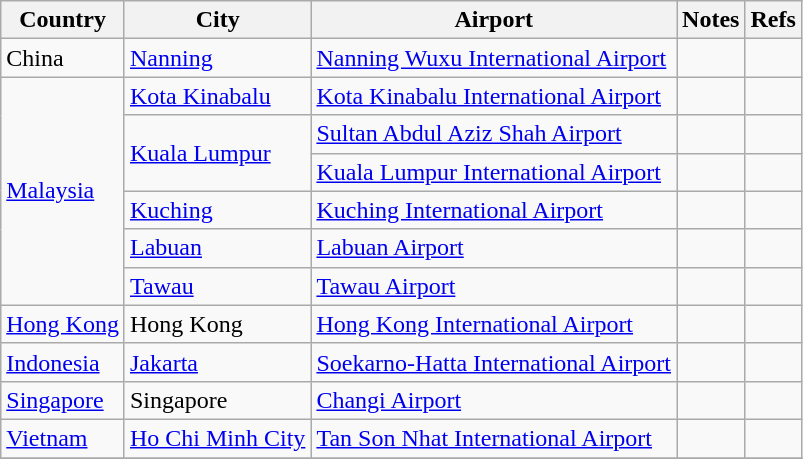<table class="sortable wikitable">
<tr>
<th>Country</th>
<th>City</th>
<th>Airport</th>
<th>Notes</th>
<th class="unsortable">Refs</th>
</tr>
<tr>
<td>China</td>
<td><a href='#'>Nanning</a></td>
<td><a href='#'>Nanning Wuxu International Airport</a></td>
<td align=center></td>
<td></td>
</tr>
<tr>
<td rowspan=6><a href='#'>Malaysia</a></td>
<td><a href='#'>Kota Kinabalu</a></td>
<td><a href='#'>Kota Kinabalu International Airport</a></td>
<td align=center></td>
<td></td>
</tr>
<tr>
<td rowspan=2><a href='#'>Kuala Lumpur</a></td>
<td><a href='#'>Sultan Abdul Aziz Shah Airport</a></td>
<td></td>
<td></td>
</tr>
<tr>
<td><a href='#'>Kuala Lumpur International Airport</a></td>
<td></td>
<td></td>
</tr>
<tr>
<td><a href='#'>Kuching</a></td>
<td><a href='#'>Kuching International Airport</a></td>
<td align=center></td>
<td></td>
</tr>
<tr>
<td><a href='#'>Labuan</a></td>
<td><a href='#'>Labuan Airport</a></td>
<td align=center></td>
<td></td>
</tr>
<tr>
<td><a href='#'>Tawau</a></td>
<td><a href='#'>Tawau Airport</a></td>
<td align=center></td>
<td></td>
</tr>
<tr>
<td><a href='#'>Hong Kong</a></td>
<td>Hong Kong</td>
<td><a href='#'>Hong Kong International Airport</a></td>
<td align=center></td>
<td></td>
</tr>
<tr>
<td><a href='#'>Indonesia</a></td>
<td><a href='#'>Jakarta</a></td>
<td><a href='#'>Soekarno-Hatta International Airport</a></td>
<td align=center></td>
<td></td>
</tr>
<tr>
<td><a href='#'>Singapore</a></td>
<td>Singapore</td>
<td><a href='#'>Changi Airport</a></td>
<td align=center></td>
<td></td>
</tr>
<tr>
<td><a href='#'>Vietnam</a></td>
<td><a href='#'>Ho Chi Minh City</a></td>
<td><a href='#'>Tan Son Nhat International Airport</a></td>
<td align=center></td>
<td></td>
</tr>
<tr>
</tr>
</table>
